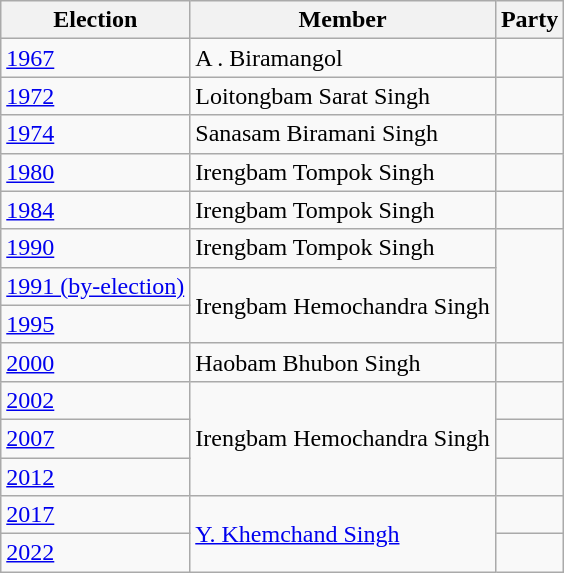<table class="wikitable">
<tr>
<th>Election</th>
<th>Member</th>
<th colspan="2">Party</th>
</tr>
<tr>
<td><a href='#'>1967</a></td>
<td>A . Biramangol</td>
<td></td>
</tr>
<tr>
<td><a href='#'>1972</a></td>
<td>Loitongbam Sarat Singh</td>
<td></td>
</tr>
<tr>
<td><a href='#'>1974</a></td>
<td>Sanasam Biramani Singh</td>
<td></td>
</tr>
<tr>
<td><a href='#'>1980</a></td>
<td>Irengbam Tompok Singh</td>
<td></td>
</tr>
<tr>
<td><a href='#'>1984</a></td>
<td>Irengbam Tompok Singh</td>
<td></td>
</tr>
<tr>
<td><a href='#'>1990</a></td>
<td>Irengbam Tompok Singh</td>
</tr>
<tr>
<td><a href='#'>1991 (by-election)</a></td>
<td rowspan=2>Irengbam Hemochandra Singh</td>
</tr>
<tr>
<td><a href='#'>1995</a></td>
</tr>
<tr>
<td><a href='#'>2000</a></td>
<td>Haobam Bhubon Singh</td>
<td></td>
</tr>
<tr>
<td><a href='#'>2002</a></td>
<td rowspan=3>Irengbam Hemochandra Singh</td>
<td></td>
</tr>
<tr>
<td><a href='#'>2007</a></td>
<td></td>
</tr>
<tr>
<td><a href='#'>2012</a></td>
</tr>
<tr>
<td><a href='#'>2017</a></td>
<td rowspan="2"><a href='#'>Y. Khemchand Singh</a></td>
<td></td>
</tr>
<tr>
<td><a href='#'>2022</a></td>
</tr>
</table>
